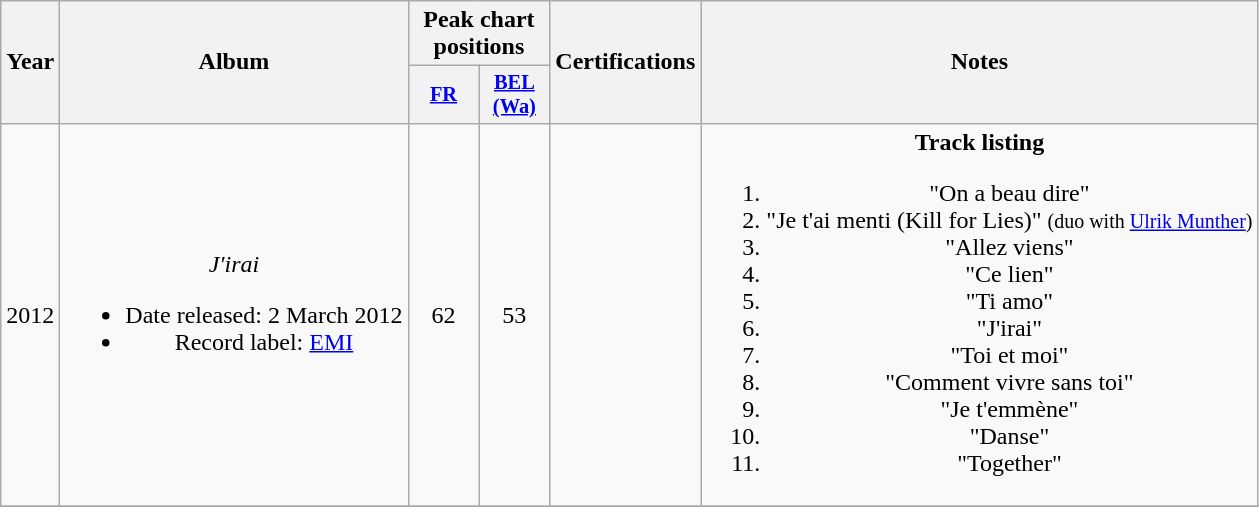<table class="wikitable plainrowheaders" style="text-align:center;">
<tr>
<th scope="col" rowspan="2">Year</th>
<th scope="col" rowspan="2">Album</th>
<th scope="col" colspan="2">Peak chart positions</th>
<th scope="col" rowspan="2">Certifications</th>
<th scope="col" rowspan="2">Notes</th>
</tr>
<tr>
<th scope="col" style="width:3em;font-size:85%;"><a href='#'>FR</a><br></th>
<th scope="col" style="width:3em;font-size:85%;"><a href='#'>BEL (Wa)</a><br></th>
</tr>
<tr>
<td rowspan="1">2012</td>
<td><em>J'irai</em><br><ul><li>Date released: 2 March 2012</li><li>Record label: <a href='#'>EMI</a></li></ul></td>
<td>62</td>
<td>53</td>
<td></td>
<td><strong>Track listing</strong><br><ol><li>"On a beau dire"</li><li>"Je t'ai menti (Kill for Lies)" <small>(duo with <a href='#'>Ulrik Munther</a>)</small></li><li>"Allez viens"</li><li>"Ce lien"</li><li>"Ti amo"</li><li>"J'irai"</li><li>"Toi et moi"</li><li>"Comment vivre sans toi"</li><li>"Je t'emmène"</li><li>"Danse"</li><li>"Together"</li></ol></td>
</tr>
<tr>
</tr>
</table>
